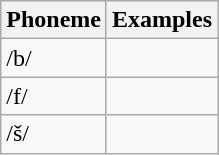<table class="wikitable">
<tr>
<th>Phoneme</th>
<th>Examples</th>
</tr>
<tr>
<td>/b/</td>
<td></td>
</tr>
<tr>
<td>/f/</td>
<td></td>
</tr>
<tr>
<td>/š/</td>
<td><br></td>
</tr>
</table>
